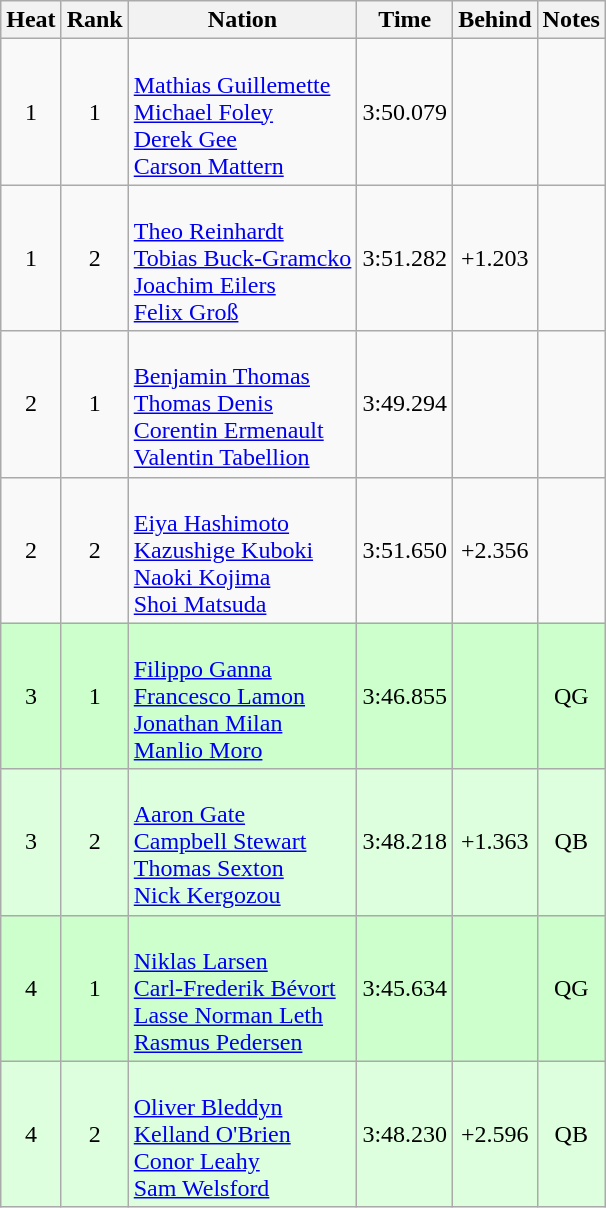<table class="wikitable sortable" style="text-align:center">
<tr>
<th>Heat</th>
<th>Rank</th>
<th>Nation</th>
<th>Time</th>
<th>Behind</th>
<th>Notes</th>
</tr>
<tr>
<td>1</td>
<td>1</td>
<td align=left><br><a href='#'>Mathias Guillemette</a><br><a href='#'>Michael Foley</a><br><a href='#'>Derek Gee</a><br><a href='#'>Carson Mattern</a></td>
<td>3:50.079</td>
<td></td>
<td></td>
</tr>
<tr>
<td>1</td>
<td>2</td>
<td align=left><br><a href='#'>Theo Reinhardt</a><br><a href='#'>Tobias Buck-Gramcko</a><br><a href='#'>Joachim Eilers</a><br><a href='#'>Felix Groß</a></td>
<td>3:51.282</td>
<td>+1.203</td>
<td></td>
</tr>
<tr>
<td>2</td>
<td>1</td>
<td align=left><br><a href='#'>Benjamin Thomas</a><br><a href='#'>Thomas Denis</a><br><a href='#'>Corentin Ermenault</a><br><a href='#'>Valentin Tabellion</a></td>
<td>3:49.294</td>
<td></td>
<td></td>
</tr>
<tr>
<td>2</td>
<td>2</td>
<td align=left><br><a href='#'>Eiya Hashimoto</a><br><a href='#'>Kazushige Kuboki</a><br><a href='#'>Naoki Kojima</a><br><a href='#'>Shoi Matsuda</a></td>
<td>3:51.650</td>
<td>+2.356</td>
<td></td>
</tr>
<tr bgcolor=ccffcc>
<td>3</td>
<td>1</td>
<td align=left><br><a href='#'>Filippo Ganna</a><br><a href='#'>Francesco Lamon</a><br><a href='#'>Jonathan Milan</a><br><a href='#'>Manlio Moro</a></td>
<td>3:46.855</td>
<td></td>
<td>QG</td>
</tr>
<tr bgcolor=ddffdd>
<td>3</td>
<td>2</td>
<td align=left><br><a href='#'>Aaron Gate</a><br><a href='#'>Campbell Stewart</a><br><a href='#'>Thomas Sexton</a><br><a href='#'>Nick Kergozou</a></td>
<td>3:48.218</td>
<td>+1.363</td>
<td>QB</td>
</tr>
<tr bgcolor=ccffcc>
<td>4</td>
<td>1</td>
<td align=left><br><a href='#'>Niklas Larsen</a><br><a href='#'>Carl-Frederik Bévort</a> <br><a href='#'>Lasse Norman Leth</a><br><a href='#'>Rasmus Pedersen</a></td>
<td>3:45.634</td>
<td></td>
<td>QG</td>
</tr>
<tr bgcolor=ddffdd>
<td>4</td>
<td>2</td>
<td align=left><br><a href='#'>Oliver Bleddyn</a><br><a href='#'>Kelland O'Brien</a><br><a href='#'>Conor Leahy</a><br><a href='#'>Sam Welsford</a></td>
<td>3:48.230</td>
<td>+2.596</td>
<td>QB</td>
</tr>
</table>
